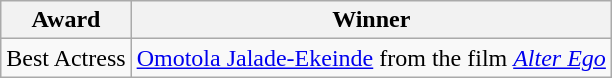<table class="wikitable">
<tr>
<th>Award</th>
<th>Winner</th>
</tr>
<tr>
<td>Best Actress</td>
<td><a href='#'>Omotola Jalade-Ekeinde</a> from the film <em><a href='#'>Alter Ego</a></em></td>
</tr>
</table>
